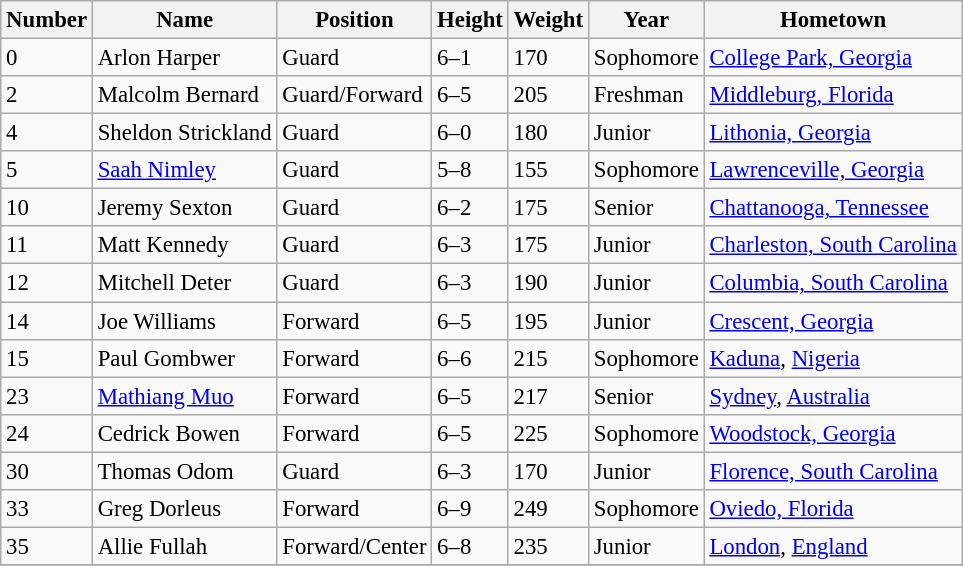<table class="wikitable" style="font-size: 95%;">
<tr>
<th>Number</th>
<th>Name</th>
<th>Position</th>
<th>Height</th>
<th>Weight</th>
<th>Year</th>
<th>Hometown</th>
</tr>
<tr>
<td>0</td>
<td>Arlon Harper</td>
<td>Guard</td>
<td>6–1</td>
<td>170</td>
<td>Sophomore</td>
<td><a href='#'>College Park, Georgia</a></td>
</tr>
<tr>
<td>2</td>
<td>Malcolm Bernard</td>
<td>Guard/Forward</td>
<td>6–5</td>
<td>205</td>
<td>Freshman</td>
<td><a href='#'>Middleburg, Florida</a></td>
</tr>
<tr>
<td>4</td>
<td>Sheldon Strickland</td>
<td>Guard</td>
<td>6–0</td>
<td>180</td>
<td>Junior</td>
<td><a href='#'>Lithonia, Georgia</a></td>
</tr>
<tr>
<td>5</td>
<td><a href='#'>Saah Nimley</a></td>
<td>Guard</td>
<td>5–8</td>
<td>155</td>
<td>Sophomore</td>
<td><a href='#'>Lawrenceville, Georgia</a></td>
</tr>
<tr>
<td>10</td>
<td>Jeremy Sexton</td>
<td>Guard</td>
<td>6–2</td>
<td>175</td>
<td>Senior</td>
<td><a href='#'>Chattanooga, Tennessee</a></td>
</tr>
<tr>
<td>11</td>
<td>Matt Kennedy</td>
<td>Guard</td>
<td>6–3</td>
<td>175</td>
<td>Junior</td>
<td><a href='#'>Charleston, South Carolina</a></td>
</tr>
<tr>
<td>12</td>
<td>Mitchell Deter</td>
<td>Guard</td>
<td>6–3</td>
<td>190</td>
<td>Junior</td>
<td><a href='#'>Columbia, South Carolina</a></td>
</tr>
<tr>
<td>14</td>
<td>Joe Williams</td>
<td>Forward</td>
<td>6–5</td>
<td>195</td>
<td>Junior</td>
<td><a href='#'>Crescent, Georgia</a></td>
</tr>
<tr>
<td>15</td>
<td>Paul Gombwer</td>
<td>Forward</td>
<td>6–6</td>
<td>215</td>
<td>Sophomore</td>
<td><a href='#'>Kaduna</a>, <a href='#'>Nigeria</a></td>
</tr>
<tr>
<td>23</td>
<td><a href='#'>Mathiang Muo</a></td>
<td>Forward</td>
<td>6–5</td>
<td>217</td>
<td>Senior</td>
<td><a href='#'>Sydney</a>, <a href='#'>Australia</a></td>
</tr>
<tr>
<td>24</td>
<td>Cedrick Bowen</td>
<td>Forward</td>
<td>6–5</td>
<td>225</td>
<td>Sophomore</td>
<td><a href='#'>Woodstock, Georgia</a></td>
</tr>
<tr>
<td>30</td>
<td>Thomas Odom</td>
<td>Guard</td>
<td>6–3</td>
<td>170</td>
<td>Junior</td>
<td><a href='#'>Florence, South Carolina</a></td>
</tr>
<tr>
<td>33</td>
<td>Greg Dorleus</td>
<td>Forward</td>
<td>6–9</td>
<td>249</td>
<td>Sophomore</td>
<td><a href='#'>Oviedo, Florida</a></td>
</tr>
<tr>
<td>35</td>
<td>Allie Fullah</td>
<td>Forward/Center</td>
<td>6–8</td>
<td>235</td>
<td>Junior</td>
<td><a href='#'>London</a>, <a href='#'>England</a></td>
</tr>
<tr>
</tr>
</table>
